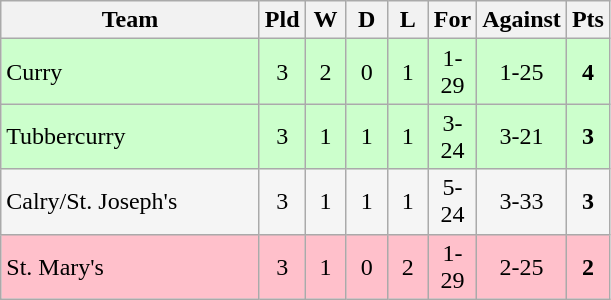<table class="wikitable">
<tr>
<th width=165>Team</th>
<th width=20>Pld</th>
<th width=20>W</th>
<th width=20>D</th>
<th width=20>L</th>
<th width=20>For</th>
<th width=20>Against</th>
<th width=20>Pts</th>
</tr>
<tr align=center style="background:#ccffcc;">
<td style="text-align:left;">Curry</td>
<td>3</td>
<td>2</td>
<td>0</td>
<td>1</td>
<td>1-29</td>
<td>1-25</td>
<td><strong>4</strong></td>
</tr>
<tr align=center style="background:#ccffcc;">
<td style="text-align:left;">Tubbercurry</td>
<td>3</td>
<td>1</td>
<td>1</td>
<td>1</td>
<td>3-24</td>
<td>3-21</td>
<td><strong>3</strong></td>
</tr>
<tr align=center style="background:#f5f5f5;">
<td style="text-align:left;">Calry/St. Joseph's</td>
<td>3</td>
<td>1</td>
<td>1</td>
<td>1</td>
<td>5-24</td>
<td>3-33</td>
<td><strong>3</strong></td>
</tr>
<tr align=center style="background:pink;">
<td style="text-align:left;">St. Mary's</td>
<td>3</td>
<td>1</td>
<td>0</td>
<td>2</td>
<td>1-29</td>
<td>2-25</td>
<td><strong>2</strong></td>
</tr>
</table>
